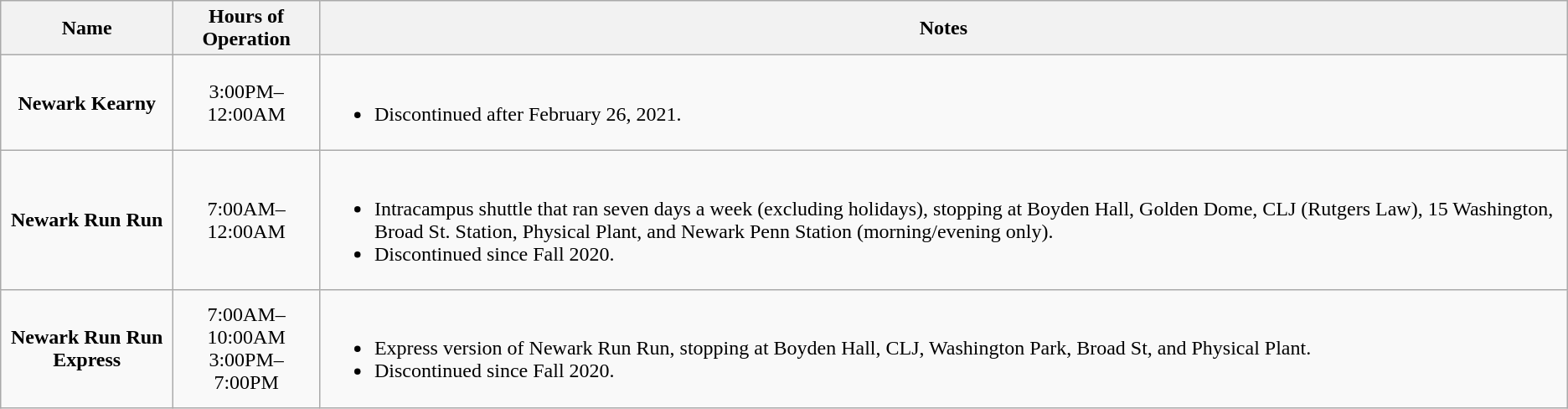<table class="wikitable">
<tr>
<th>Name</th>
<th>Hours of Operation</th>
<th>Notes</th>
</tr>
<tr align="center">
<td><strong>Newark Kearny</strong></td>
<td>3:00PM–12:00AM</td>
<td align="left"><br><ul><li>Discontinued after February 26, 2021.</li></ul></td>
</tr>
<tr align="center">
<td><strong>Newark Run Run</strong></td>
<td>7:00AM–12:00AM</td>
<td align="left"><br><ul><li>Intracampus shuttle that ran seven days a week (excluding holidays), stopping at Boyden Hall, Golden Dome, CLJ (Rutgers Law), 15 Washington, Broad St. Station, Physical Plant, and Newark Penn Station (morning/evening only).</li><li>Discontinued since Fall 2020.</li></ul></td>
</tr>
<tr align="center">
<td><strong>Newark Run Run Express</strong></td>
<td>7:00AM–10:00AM<br>3:00PM–7:00PM</td>
<td align="left"><br><ul><li>Express version of Newark Run Run, stopping at Boyden Hall, CLJ, Washington Park, Broad St, and Physical Plant.</li><li>Discontinued since Fall 2020.</li></ul></td>
</tr>
</table>
